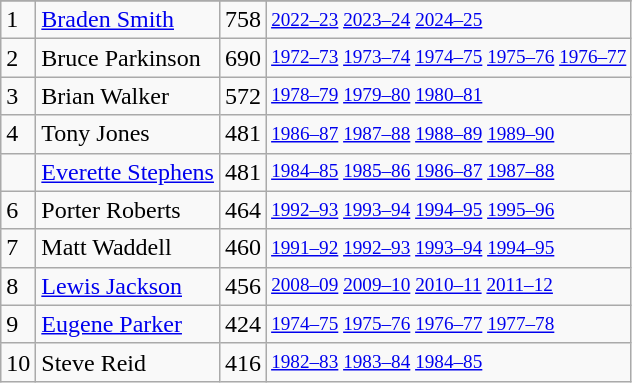<table class="wikitable">
<tr>
</tr>
<tr>
<td>1</td>
<td><a href='#'>Braden Smith</a></td>
<td>758</td>
<td style="font-size:80%;"><a href='#'>2022–23</a> <a href='#'>2023–24</a> <a href='#'>2024–25</a></td>
</tr>
<tr>
<td>2</td>
<td>Bruce Parkinson</td>
<td>690</td>
<td style="font-size:80%;"><a href='#'>1972–73</a> <a href='#'>1973–74</a> <a href='#'>1974–75</a> <a href='#'>1975–76</a> <a href='#'>1976–77</a></td>
</tr>
<tr>
<td>3</td>
<td>Brian Walker</td>
<td>572</td>
<td style="font-size:80%;"><a href='#'>1978–79</a> <a href='#'>1979–80</a> <a href='#'>1980–81</a></td>
</tr>
<tr>
<td>4</td>
<td>Tony Jones</td>
<td>481</td>
<td style="font-size:80%;"><a href='#'>1986–87</a> <a href='#'>1987–88</a> <a href='#'>1988–89</a> <a href='#'>1989–90</a></td>
</tr>
<tr>
<td></td>
<td><a href='#'>Everette Stephens</a></td>
<td>481</td>
<td style="font-size:80%;"><a href='#'>1984–85</a> <a href='#'>1985–86</a> <a href='#'>1986–87</a> <a href='#'>1987–88</a></td>
</tr>
<tr>
<td>6</td>
<td>Porter Roberts</td>
<td>464</td>
<td style="font-size:80%;"><a href='#'>1992–93</a> <a href='#'>1993–94</a> <a href='#'>1994–95</a> <a href='#'>1995–96</a></td>
</tr>
<tr>
<td>7</td>
<td>Matt Waddell</td>
<td>460</td>
<td style="font-size:80%;"><a href='#'>1991–92</a> <a href='#'>1992–93</a> <a href='#'>1993–94</a> <a href='#'>1994–95</a></td>
</tr>
<tr>
<td>8</td>
<td><a href='#'>Lewis Jackson</a></td>
<td>456</td>
<td style="font-size:80%;"><a href='#'>2008–09</a> <a href='#'>2009–10</a> <a href='#'>2010–11</a> <a href='#'>2011–12</a></td>
</tr>
<tr>
<td>9</td>
<td><a href='#'>Eugene Parker</a></td>
<td>424</td>
<td style="font-size:80%;"><a href='#'>1974–75</a> <a href='#'>1975–76</a> <a href='#'>1976–77</a> <a href='#'>1977–78</a></td>
</tr>
<tr>
<td>10</td>
<td>Steve Reid</td>
<td>416</td>
<td style="font-size:80%;"><a href='#'>1982–83</a> <a href='#'>1983–84</a> <a href='#'>1984–85</a></td>
</tr>
</table>
